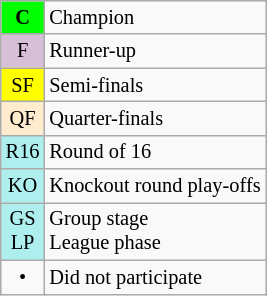<table class=wikitable style="text-align:center;font-size:85%">
<tr>
<td bgcolor=#00ff00><strong>C</strong></td>
<td align=left>Champion</td>
</tr>
<tr>
<td bgcolor=thistle>F</td>
<td align=left>Runner-up</td>
</tr>
<tr>
<td bgcolor=yellow>SF</td>
<td align=left>Semi-finals</td>
</tr>
<tr>
<td bgcolor=#ffebcd>QF</td>
<td align=left>Quarter-finals</td>
</tr>
<tr>
<td bgcolor=#afeeee>R16</td>
<td align=left>Round of 16</td>
</tr>
<tr>
<td bgcolor=#afeeee>KO</td>
<td align=left>Knockout round play-offs</td>
</tr>
<tr>
<td bgcolor=#afeeee>GS<br>LP</td>
<td align=left>Group stage<br>League phase</td>
</tr>
<tr>
<td>•</td>
<td align=left>Did not participate</td>
</tr>
</table>
